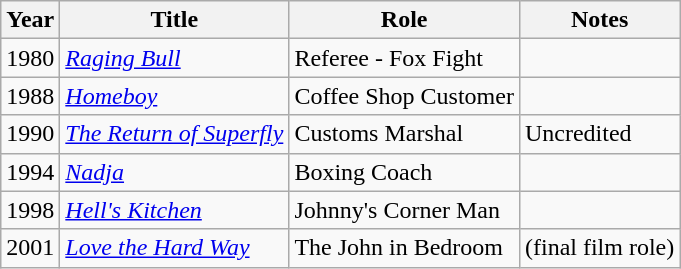<table class="wikitable">
<tr>
<th>Year</th>
<th>Title</th>
<th>Role</th>
<th>Notes</th>
</tr>
<tr>
<td>1980</td>
<td><em><a href='#'>Raging Bull</a></em></td>
<td>Referee - Fox Fight</td>
<td></td>
</tr>
<tr>
<td>1988</td>
<td><em><a href='#'>Homeboy</a></em></td>
<td>Coffee Shop Customer</td>
<td></td>
</tr>
<tr>
<td>1990</td>
<td><em><a href='#'>The Return of Superfly</a></em></td>
<td>Customs Marshal</td>
<td>Uncredited</td>
</tr>
<tr>
<td>1994</td>
<td><em><a href='#'>Nadja</a></em></td>
<td>Boxing Coach</td>
<td></td>
</tr>
<tr>
<td>1998</td>
<td><em><a href='#'>Hell's Kitchen</a></em></td>
<td>Johnny's Corner Man</td>
<td></td>
</tr>
<tr>
<td>2001</td>
<td><em><a href='#'>Love the Hard Way</a></em></td>
<td>The John in Bedroom</td>
<td>(final film role)</td>
</tr>
</table>
